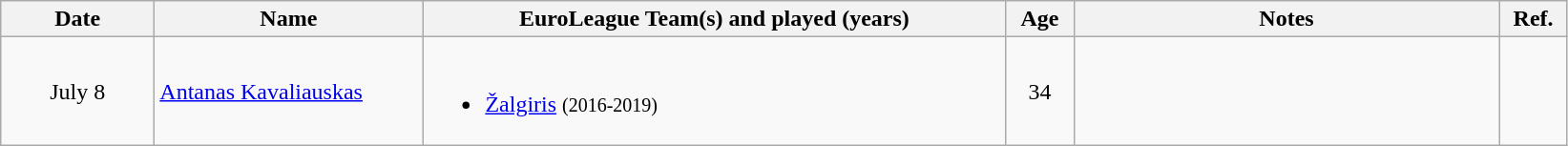<table class="wikitable">
<tr>
<th style="width:100px">Date</th>
<th style="width:180px">Name</th>
<th style="width:400px">EuroLeague Team(s) and played (years)</th>
<th style="width:40px">Age</th>
<th style="width:290px">Notes</th>
<th style="width:40px">Ref.</th>
</tr>
<tr>
<td align=center>July 8</td>
<td> <a href='#'>Antanas Kavaliauskas</a></td>
<td><br><ul><li> <a href='#'>Žalgiris</a> <small>(2016-2019)</small></li></ul></td>
<td align=center>34</td>
<td></td>
<td align=center></td>
</tr>
</table>
